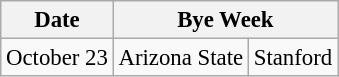<table class="wikitable" style="font-size:95%;">
<tr>
<th>Date</th>
<th colspan="2">Bye Week</th>
</tr>
<tr>
<td>October 23</td>
<td>Arizona State</td>
<td>Stanford</td>
</tr>
</table>
